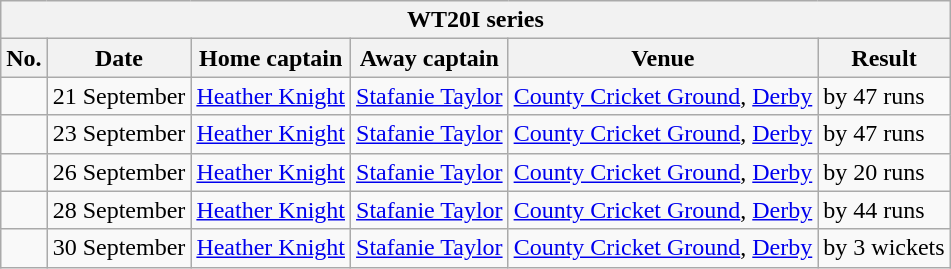<table class="wikitable">
<tr>
<th colspan="9">WT20I series</th>
</tr>
<tr>
<th>No.</th>
<th>Date</th>
<th>Home captain</th>
<th>Away captain</th>
<th>Venue</th>
<th>Result</th>
</tr>
<tr>
<td></td>
<td>21 September</td>
<td><a href='#'>Heather Knight</a></td>
<td><a href='#'>Stafanie Taylor</a></td>
<td><a href='#'>County Cricket Ground</a>, <a href='#'>Derby</a></td>
<td> by 47 runs</td>
</tr>
<tr>
<td></td>
<td>23 September</td>
<td><a href='#'>Heather Knight</a></td>
<td><a href='#'>Stafanie Taylor</a></td>
<td><a href='#'>County Cricket Ground</a>, <a href='#'>Derby</a></td>
<td> by 47 runs</td>
</tr>
<tr>
<td></td>
<td>26 September</td>
<td><a href='#'>Heather Knight</a></td>
<td><a href='#'>Stafanie Taylor</a></td>
<td><a href='#'>County Cricket Ground</a>, <a href='#'>Derby</a></td>
<td> by 20 runs</td>
</tr>
<tr>
<td></td>
<td>28 September</td>
<td><a href='#'>Heather Knight</a></td>
<td><a href='#'>Stafanie Taylor</a></td>
<td><a href='#'>County Cricket Ground</a>, <a href='#'>Derby</a></td>
<td> by 44 runs</td>
</tr>
<tr>
<td></td>
<td>30 September</td>
<td><a href='#'>Heather Knight</a></td>
<td><a href='#'>Stafanie Taylor</a></td>
<td><a href='#'>County Cricket Ground</a>, <a href='#'>Derby</a></td>
<td> by 3 wickets</td>
</tr>
</table>
